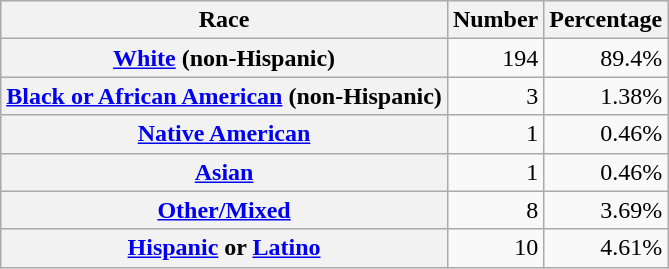<table class="wikitable" style="text-align:right">
<tr>
<th scope="col">Race</th>
<th scope="col">Number</th>
<th scope="col">Percentage</th>
</tr>
<tr>
<th scope="row"><a href='#'>White</a> (non-Hispanic)</th>
<td>194</td>
<td>89.4%</td>
</tr>
<tr>
<th scope="row"><a href='#'>Black or African American</a> (non-Hispanic)</th>
<td>3</td>
<td>1.38%</td>
</tr>
<tr>
<th scope="row"><a href='#'>Native American</a></th>
<td>1</td>
<td>0.46%</td>
</tr>
<tr>
<th scope="row"><a href='#'>Asian</a></th>
<td>1</td>
<td>0.46%</td>
</tr>
<tr>
<th scope="row"><a href='#'>Other/Mixed</a></th>
<td>8</td>
<td>3.69%</td>
</tr>
<tr>
<th scope="row"><a href='#'>Hispanic</a> or <a href='#'>Latino</a></th>
<td>10</td>
<td>4.61%</td>
</tr>
</table>
